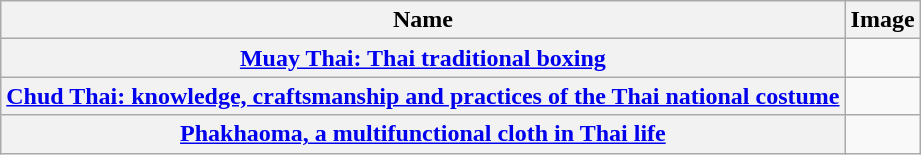<table class="wikitable sortable plainrowheaders">
<tr>
<th>Name</th>
<th class="unsortable">Image</th>
</tr>
<tr>
<th scope="row"><a href='#'>Muay Thai: Thai traditional boxing</a></th>
<td></td>
</tr>
<tr>
<th scope="row"><a href='#'>Chud Thai: knowledge, craftsmanship and practices of the Thai national costume</a></th>
<td></td>
</tr>
<tr>
<th scope="row"><a href='#'>Phakhaoma, a multifunctional cloth in Thai life</a></th>
<td></td>
</tr>
</table>
